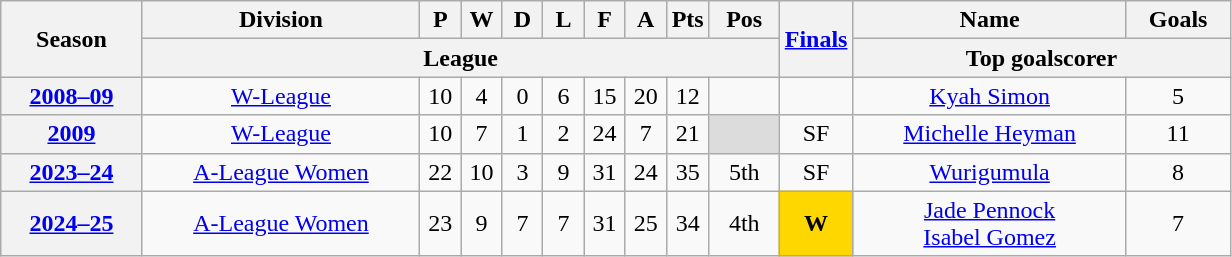<table class="wikitable sortable" style="text-align: center">
<tr>
<th scope="col" rowspan="2">Season</th>
<th scope="col">Division</th>
<th width="20" scope="col">P</th>
<th width="20" scope="col">W</th>
<th width="20" scope="col">D</th>
<th width="20" scope="col">L</th>
<th width="20" scope="col">F</th>
<th width="20" scope="col">A</th>
<th width="20" scope="col">Pts</th>
<th scope="col">Pos</th>
<th rowspan="2" width=6% scope="col" class="unsortable"><a href='#'>Finals</a></th>
<th scope="col">Name</th>
<th scope="col">Goals</th>
</tr>
<tr class="unsortable">
<th colspan="9" scope="col">League</th>
<th colspan="2" scope="col">Top goalscorer</th>
</tr>
<tr>
<th><a href='#'>2008–09</a></th>
<td><a href='#'>W-League</a></td>
<td>10</td>
<td>4</td>
<td>0</td>
<td>6</td>
<td>15</td>
<td>20</td>
<td>12</td>
<td></td>
<td></td>
<td><a href='#'>Kyah Simon</a></td>
<td align=center>5</td>
</tr>
<tr>
<th><a href='#'>2009</a></th>
<td><a href='#'>W-League</a></td>
<td>10</td>
<td>7</td>
<td>1</td>
<td>2</td>
<td>24</td>
<td>7</td>
<td>21</td>
<td bgcolor=#DCDCDC></td>
<td>SF</td>
<td><a href='#'>Michelle Heyman</a></td>
<td align=center>11</td>
</tr>
<tr>
<th><a href='#'>2023–24</a></th>
<td><a href='#'>A-League Women</a></td>
<td>22</td>
<td>10</td>
<td>3</td>
<td>9</td>
<td>31</td>
<td>24</td>
<td>35</td>
<td>5th</td>
<td>SF</td>
<td><a href='#'>Wurigumula</a></td>
<td>8</td>
</tr>
<tr>
<th><a href='#'>2024–25</a></th>
<td><a href='#'>A-League Women</a></td>
<td>23</td>
<td>9</td>
<td>7</td>
<td>7</td>
<td>31</td>
<td>25</td>
<td>34</td>
<td>4th</td>
<td bgcolor="gold"><strong>W</strong></td>
<td><a href='#'>Jade Pennock</a><br><a href='#'>Isabel Gomez</a></td>
<td>7</td>
</tr>
</table>
